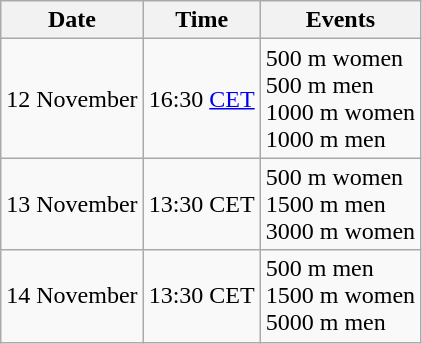<table class="wikitable" border="1">
<tr>
<th>Date</th>
<th>Time</th>
<th>Events</th>
</tr>
<tr>
<td>12 November</td>
<td>16:30 <a href='#'>CET</a></td>
<td>500 m women<br>500 m men<br>1000 m women<br>1000 m men</td>
</tr>
<tr>
<td>13 November</td>
<td>13:30 CET</td>
<td>500 m women<br>1500 m men<br>3000 m women</td>
</tr>
<tr>
<td>14 November</td>
<td>13:30 CET</td>
<td>500 m men<br>1500 m women<br>5000 m men</td>
</tr>
</table>
